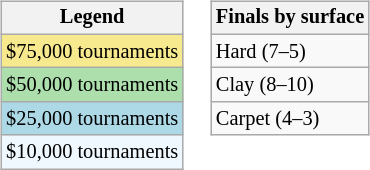<table>
<tr valign=top>
<td><br><table class=wikitable style="font-size:85%">
<tr>
<th>Legend</th>
</tr>
<tr style="background:#f7e98e;">
<td>$75,000 tournaments</td>
</tr>
<tr style="background:#addfad;">
<td>$50,000 tournaments</td>
</tr>
<tr style="background:lightblue;">
<td>$25,000 tournaments</td>
</tr>
<tr style="background:#f0f8ff;">
<td>$10,000 tournaments</td>
</tr>
</table>
</td>
<td><br><table class=wikitable style="font-size:85%">
<tr>
<th>Finals by surface</th>
</tr>
<tr>
<td>Hard (7–5)</td>
</tr>
<tr>
<td>Clay (8–10)</td>
</tr>
<tr>
<td>Carpet (4–3)</td>
</tr>
</table>
</td>
</tr>
</table>
